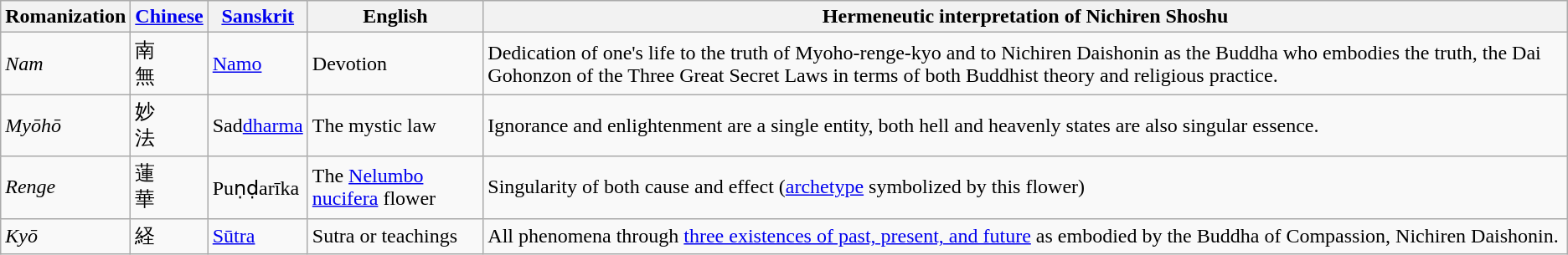<table class="wikitable">
<tr>
<th>Romanization</th>
<th><a href='#'>Chinese</a></th>
<th><a href='#'>Sanskrit</a></th>
<th>English</th>
<th>Hermeneutic interpretation of Nichiren Shoshu</th>
</tr>
<tr>
<td><em>Nam</em></td>
<td>南<br>無</td>
<td><a href='#'>Namo</a></td>
<td>Devotion</td>
<td>Dedication of one's life to the truth of Myoho-renge-kyo and to Nichiren Daishonin as the Buddha who embodies the truth, the Dai Gohonzon of the Three Great Secret Laws in terms of both Buddhist theory and religious practice.</td>
</tr>
<tr>
<td><em>Myōhō</em></td>
<td>妙<br>法</td>
<td>Sad<a href='#'>dharma</a></td>
<td>The mystic law</td>
<td>Ignorance and enlightenment are a single entity, both hell and heavenly states are also singular essence.</td>
</tr>
<tr>
<td><em>Renge</em></td>
<td>蓮<br>華</td>
<td>Puṇḍarīka</td>
<td>The <a href='#'>Nelumbo nucifera</a> flower</td>
<td>Singularity of both cause and effect (<a href='#'>archetype</a> symbolized by this flower)</td>
</tr>
<tr>
<td><em>Kyō</em></td>
<td>経</td>
<td><a href='#'>Sūtra</a></td>
<td>Sutra or teachings</td>
<td>All phenomena through <a href='#'>three existences of past, present, and future</a> as embodied by the Buddha of Compassion, Nichiren Daishonin.</td>
</tr>
</table>
